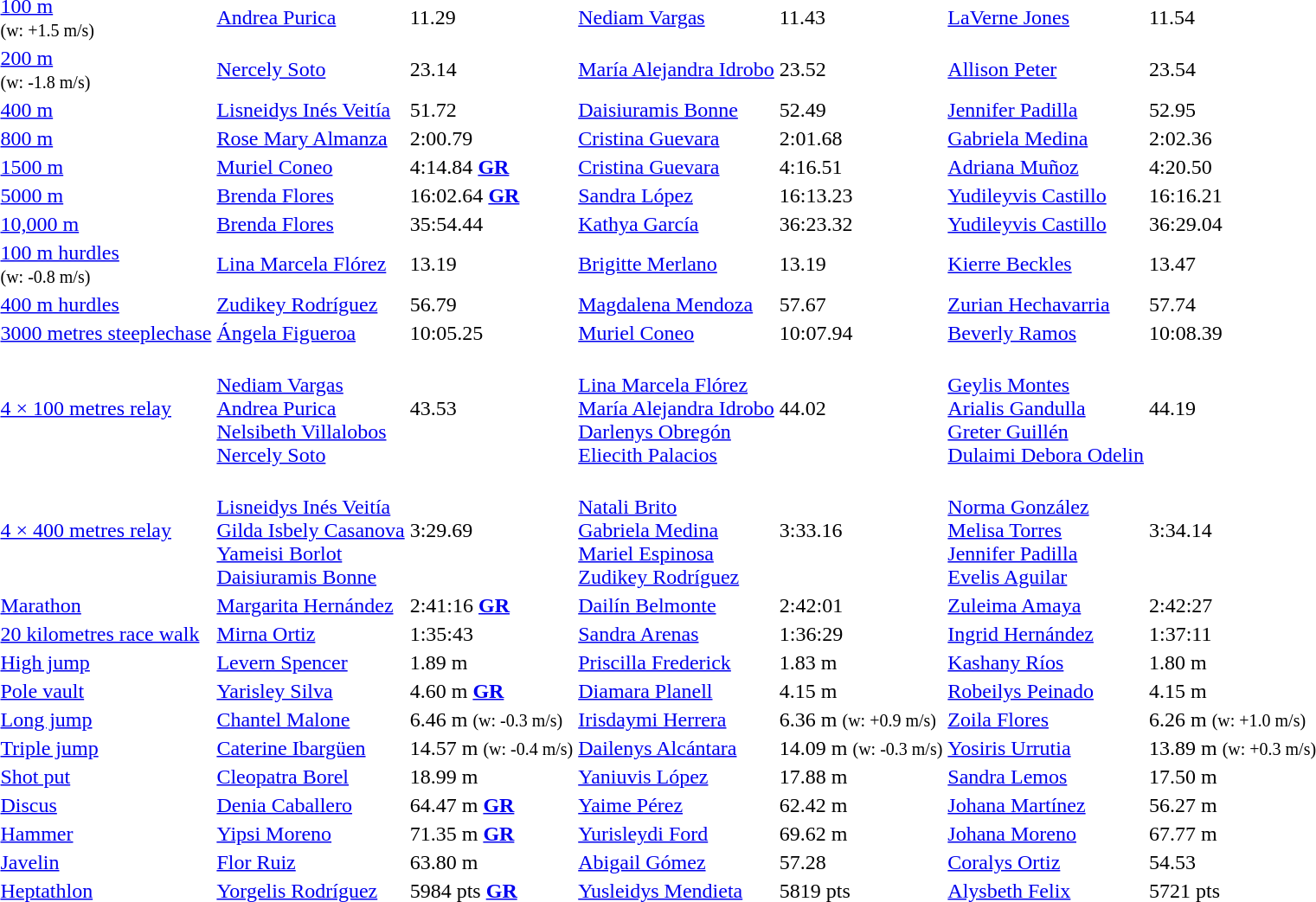<table>
<tr>
<td><a href='#'>100 m</a><br><small>(w: +1.5 m/s)</small></td>
<td><a href='#'>Andrea Purica</a><br></td>
<td>11.29</td>
<td><a href='#'>Nediam Vargas</a><br></td>
<td>11.43</td>
<td><a href='#'>LaVerne Jones</a><br></td>
<td>11.54</td>
</tr>
<tr>
<td><a href='#'>200 m</a><br><small>(w: -1.8 m/s)</small></td>
<td><a href='#'>Nercely Soto</a><br></td>
<td>23.14</td>
<td><a href='#'>María Alejandra Idrobo</a><br></td>
<td>23.52</td>
<td><a href='#'>Allison Peter</a><br></td>
<td>23.54</td>
</tr>
<tr>
<td><a href='#'>400 m</a></td>
<td><a href='#'>Lisneidys Inés Veitía</a><br></td>
<td>51.72</td>
<td><a href='#'>Daisiuramis Bonne</a><br></td>
<td>52.49</td>
<td><a href='#'>Jennifer Padilla</a><br></td>
<td>52.95</td>
</tr>
<tr>
<td><a href='#'>800 m</a></td>
<td><a href='#'>Rose Mary Almanza</a><br></td>
<td>2:00.79</td>
<td><a href='#'>Cristina Guevara</a><br></td>
<td>2:01.68</td>
<td><a href='#'>Gabriela Medina</a><br></td>
<td>2:02.36</td>
</tr>
<tr>
<td><a href='#'>1500 m</a></td>
<td><a href='#'>Muriel Coneo</a><br></td>
<td>4:14.84 <strong><a href='#'>GR</a></strong></td>
<td><a href='#'>Cristina Guevara</a><br></td>
<td>4:16.51</td>
<td><a href='#'>Adriana Muñoz</a><br></td>
<td>4:20.50</td>
</tr>
<tr>
<td><a href='#'>5000 m</a></td>
<td><a href='#'>Brenda Flores</a><br></td>
<td>16:02.64 <strong><a href='#'>GR</a></strong></td>
<td><a href='#'>Sandra López</a><br></td>
<td>16:13.23</td>
<td><a href='#'>Yudileyvis Castillo</a><br></td>
<td>16:16.21</td>
</tr>
<tr>
<td><a href='#'>10,000 m</a></td>
<td><a href='#'>Brenda Flores</a><br></td>
<td>35:54.44</td>
<td><a href='#'>Kathya García</a><br></td>
<td>36:23.32</td>
<td><a href='#'>Yudileyvis Castillo</a><br></td>
<td>36:29.04</td>
</tr>
<tr>
<td><a href='#'>100 m hurdles</a><br><small>(w: -0.8 m/s)</small></td>
<td><a href='#'>Lina Marcela Flórez</a><br></td>
<td>13.19</td>
<td><a href='#'>Brigitte Merlano</a><br></td>
<td>13.19</td>
<td><a href='#'>Kierre Beckles</a><br></td>
<td>13.47</td>
</tr>
<tr>
<td><a href='#'>400 m hurdles</a></td>
<td><a href='#'>Zudikey Rodríguez</a><br></td>
<td>56.79</td>
<td><a href='#'>Magdalena Mendoza</a><br></td>
<td>57.67</td>
<td><a href='#'>Zurian Hechavarria</a><br></td>
<td>57.74</td>
</tr>
<tr>
<td><a href='#'>3000 metres steeplechase</a></td>
<td><a href='#'>Ángela Figueroa</a><br></td>
<td>10:05.25</td>
<td><a href='#'>Muriel Coneo</a><br></td>
<td>10:07.94</td>
<td><a href='#'>Beverly Ramos</a><br></td>
<td>10:08.39</td>
</tr>
<tr>
<td><a href='#'>4 × 100 metres relay</a></td>
<td><br><a href='#'>Nediam Vargas</a><br><a href='#'>Andrea Purica</a><br><a href='#'>Nelsibeth Villalobos</a><br><a href='#'>Nercely Soto</a></td>
<td>43.53</td>
<td><br><a href='#'>Lina Marcela Flórez</a><br><a href='#'>María Alejandra Idrobo</a><br><a href='#'>Darlenys Obregón</a><br><a href='#'>Eliecith Palacios</a></td>
<td>44.02</td>
<td><br><a href='#'>Geylis Montes</a><br><a href='#'>Arialis Gandulla</a><br><a href='#'>Greter Guillén</a><br><a href='#'>Dulaimi Debora Odelin</a></td>
<td>44.19</td>
</tr>
<tr>
<td><a href='#'>4 × 400 metres relay</a></td>
<td><br><a href='#'>Lisneidys Inés Veitía</a><br><a href='#'>Gilda Isbely Casanova </a><br><a href='#'>Yameisi Borlot</a><br><a href='#'>Daisiuramis Bonne</a></td>
<td>3:29.69</td>
<td><br><a href='#'>Natali Brito</a><br><a href='#'>Gabriela Medina</a><br><a href='#'>Mariel Espinosa</a><br><a href='#'>Zudikey Rodríguez</a></td>
<td>3:33.16</td>
<td><br><a href='#'>Norma González</a><br><a href='#'>Melisa Torres</a><br><a href='#'>Jennifer Padilla</a><br><a href='#'>Evelis Aguilar</a></td>
<td>3:34.14</td>
</tr>
<tr>
<td><a href='#'>Marathon</a></td>
<td><a href='#'>Margarita Hernández</a><br></td>
<td>2:41:16 <strong><a href='#'>GR</a></strong></td>
<td><a href='#'>Dailín Belmonte</a><br></td>
<td>2:42:01</td>
<td><a href='#'>Zuleima Amaya</a><br></td>
<td>2:42:27</td>
</tr>
<tr>
<td><a href='#'>20 kilometres race walk</a></td>
<td><a href='#'>Mirna Ortiz</a><br></td>
<td>1:35:43 <strong></strong></td>
<td><a href='#'>Sandra Arenas</a> <br></td>
<td>1:36:29</td>
<td><a href='#'>Ingrid Hernández</a> <br></td>
<td>1:37:11</td>
</tr>
<tr>
<td><a href='#'>High jump</a></td>
<td><a href='#'>Levern Spencer</a><br></td>
<td>1.89 m</td>
<td><a href='#'>Priscilla Frederick</a><br></td>
<td>1.83 m</td>
<td><a href='#'>Kashany Ríos</a><br></td>
<td>1.80 m</td>
</tr>
<tr>
<td><a href='#'>Pole vault</a></td>
<td><a href='#'>Yarisley Silva</a><br></td>
<td>4.60 m <strong><a href='#'>GR</a></strong></td>
<td><a href='#'>Diamara Planell</a><br></td>
<td>4.15 m</td>
<td><a href='#'>Robeilys Peinado</a><br></td>
<td>4.15 m</td>
</tr>
<tr>
<td><a href='#'>Long jump</a></td>
<td><a href='#'>Chantel Malone</a><br></td>
<td>6.46 m <small>(w: -0.3 m/s)</small></td>
<td><a href='#'>Irisdaymi Herrera</a><br></td>
<td>6.36 m <small>(w: +0.9 m/s)</small></td>
<td><a href='#'>Zoila Flores</a><br></td>
<td>6.26 m <small>(w: +1.0 m/s)</small></td>
</tr>
<tr>
<td><a href='#'>Triple jump</a></td>
<td><a href='#'>Caterine Ibargüen</a><br></td>
<td>14.57 m <small>(w: -0.4 m/s)</small> <strong></strong></td>
<td><a href='#'>Dailenys Alcántara</a><br></td>
<td>14.09 m <small>(w: -0.3 m/s)</small></td>
<td><a href='#'>Yosiris Urrutia</a><br></td>
<td>13.89 m <small>(w: +0.3 m/s)</small></td>
</tr>
<tr>
<td><a href='#'>Shot put</a></td>
<td><a href='#'>Cleopatra Borel</a><br></td>
<td>18.99 m</td>
<td><a href='#'>Yaniuvis López</a><br></td>
<td>17.88 m</td>
<td><a href='#'>Sandra Lemos</a><br></td>
<td>17.50 m</td>
</tr>
<tr>
<td><a href='#'>Discus</a></td>
<td><a href='#'>Denia Caballero</a><br></td>
<td>64.47 m <strong><a href='#'>GR</a></strong></td>
<td><a href='#'>Yaime Pérez</a><br></td>
<td>62.42 m</td>
<td><a href='#'>Johana Martínez</a><br></td>
<td>56.27 m</td>
</tr>
<tr>
<td><a href='#'>Hammer</a></td>
<td><a href='#'>Yipsi Moreno</a><br></td>
<td>71.35 m <strong><a href='#'>GR</a></strong></td>
<td><a href='#'>Yurisleydi Ford</a><br></td>
<td>69.62 m</td>
<td><a href='#'>Johana Moreno</a><br></td>
<td>67.77 m</td>
</tr>
<tr>
<td><a href='#'>Javelin</a></td>
<td><a href='#'>Flor Ruiz</a><br></td>
<td>63.80 m <strong></strong></td>
<td><a href='#'>Abigail Gómez</a><br></td>
<td>57.28</td>
<td><a href='#'>Coralys Ortiz</a><br></td>
<td>54.53</td>
</tr>
<tr>
<td><a href='#'>Heptathlon</a></td>
<td><a href='#'>Yorgelis Rodríguez</a><br></td>
<td>5984 pts <strong><a href='#'>GR</a></strong></td>
<td><a href='#'>Yusleidys Mendieta</a><br></td>
<td>5819 pts</td>
<td><a href='#'>Alysbeth Felix</a><br></td>
<td>5721 pts</td>
</tr>
</table>
